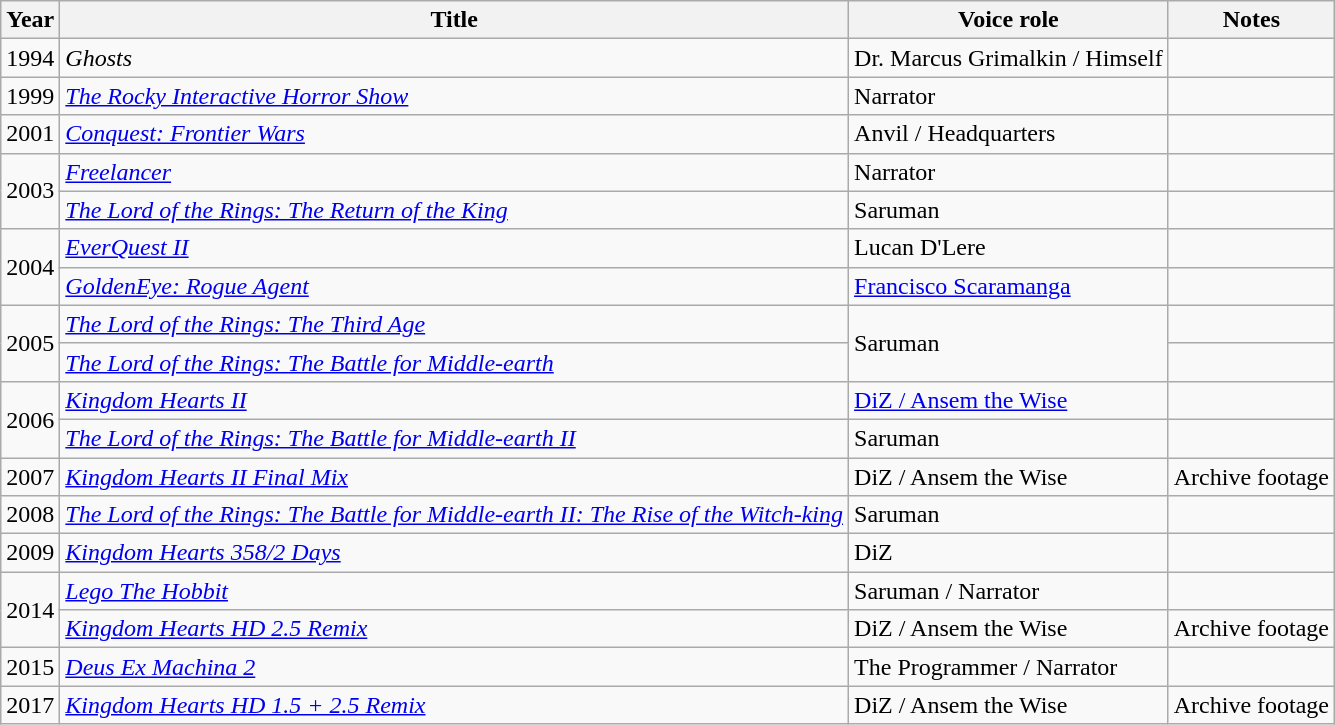<table class="wikitable sortable">
<tr>
<th>Year</th>
<th>Title</th>
<th>Voice role</th>
<th>Notes</th>
</tr>
<tr>
<td>1994</td>
<td><em>Ghosts</em></td>
<td>Dr. Marcus Grimalkin / Himself</td>
<td></td>
</tr>
<tr>
<td>1999</td>
<td><em><a href='#'>The Rocky Interactive Horror Show</a></em></td>
<td>Narrator</td>
<td></td>
</tr>
<tr>
<td>2001</td>
<td><em><a href='#'>Conquest: Frontier Wars</a></em></td>
<td>Anvil / Headquarters</td>
<td></td>
</tr>
<tr>
<td rowspan="2">2003</td>
<td><em><a href='#'>Freelancer</a></em></td>
<td>Narrator</td>
<td></td>
</tr>
<tr>
<td><em><a href='#'>The Lord of the Rings: The Return of the King</a></em></td>
<td>Saruman</td>
<td></td>
</tr>
<tr>
<td rowspan="2">2004</td>
<td><em><a href='#'>EverQuest II</a></em></td>
<td>Lucan D'Lere</td>
<td></td>
</tr>
<tr>
<td><em><a href='#'>GoldenEye: Rogue Agent</a></em></td>
<td><a href='#'>Francisco Scaramanga</a></td>
<td></td>
</tr>
<tr>
<td rowspan="2">2005</td>
<td><em><a href='#'>The Lord of the Rings: The Third Age</a></em></td>
<td rowspan="2">Saruman</td>
<td></td>
</tr>
<tr>
<td><em><a href='#'>The Lord of the Rings: The Battle for Middle-earth</a></em></td>
<td></td>
</tr>
<tr>
<td rowspan="2">2006</td>
<td><em><a href='#'>Kingdom Hearts II</a></em></td>
<td><a href='#'>DiZ / Ansem the Wise</a></td>
<td></td>
</tr>
<tr>
<td><em><a href='#'>The Lord of the Rings: The Battle for Middle-earth II</a></em></td>
<td>Saruman</td>
<td></td>
</tr>
<tr>
<td>2007</td>
<td><em><a href='#'>Kingdom Hearts II Final Mix</a></em></td>
<td>DiZ / Ansem the Wise</td>
<td>Archive footage</td>
</tr>
<tr>
<td>2008</td>
<td><em><a href='#'>The Lord of the Rings: The Battle for Middle-earth II: The Rise of the Witch-king</a></em></td>
<td>Saruman</td>
<td></td>
</tr>
<tr>
<td>2009</td>
<td><em><a href='#'>Kingdom Hearts 358/2 Days</a></em></td>
<td>DiZ</td>
<td></td>
</tr>
<tr>
<td rowspan="2">2014</td>
<td><em><a href='#'>Lego The Hobbit</a></em></td>
<td>Saruman / Narrator</td>
<td></td>
</tr>
<tr>
<td><em><a href='#'>Kingdom Hearts HD 2.5 Remix</a></em></td>
<td>DiZ / Ansem the Wise</td>
<td>Archive footage</td>
</tr>
<tr>
<td>2015</td>
<td><em><a href='#'>Deus Ex Machina 2</a></em></td>
<td>The Programmer / Narrator</td>
<td></td>
</tr>
<tr>
<td>2017</td>
<td><em><a href='#'>Kingdom Hearts HD 1.5 + 2.5 Remix</a></em></td>
<td>DiZ / Ansem the Wise</td>
<td>Archive footage</td>
</tr>
</table>
